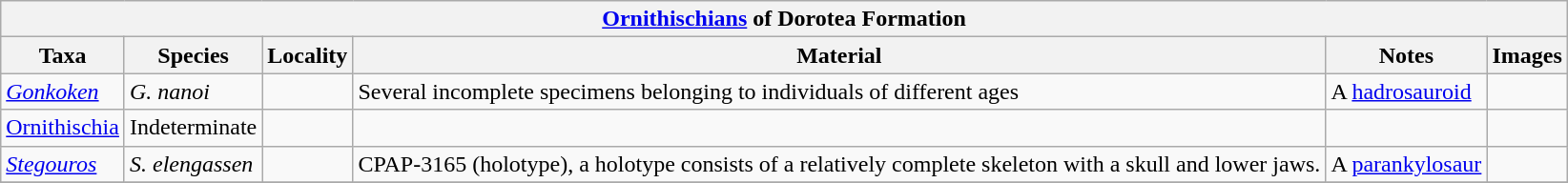<table class="wikitable">
<tr>
<th colspan="6"><a href='#'>Ornithischians</a> of Dorotea Formation</th>
</tr>
<tr>
<th>Taxa</th>
<th>Species</th>
<th>Locality</th>
<th>Material</th>
<th>Notes</th>
<th>Images</th>
</tr>
<tr>
<td><em><a href='#'>Gonkoken</a></em></td>
<td><em>G. nanoi</em></td>
<td></td>
<td>Several incomplete specimens belonging to individuals of different ages</td>
<td>A <a href='#'>hadrosauroid</a></td>
<td></td>
</tr>
<tr>
<td><a href='#'>Ornithischia</a></td>
<td>Indeterminate</td>
<td></td>
<td></td>
<td></td>
<td></td>
</tr>
<tr>
<td><em><a href='#'>Stegouros</a></em></td>
<td><em>S. elengassen</em></td>
<td></td>
<td>CPAP-3165 (holotype), a holotype consists of a relatively complete skeleton with a skull and lower jaws.</td>
<td>A <a href='#'>parankylosaur</a></td>
<td></td>
</tr>
<tr>
</tr>
</table>
